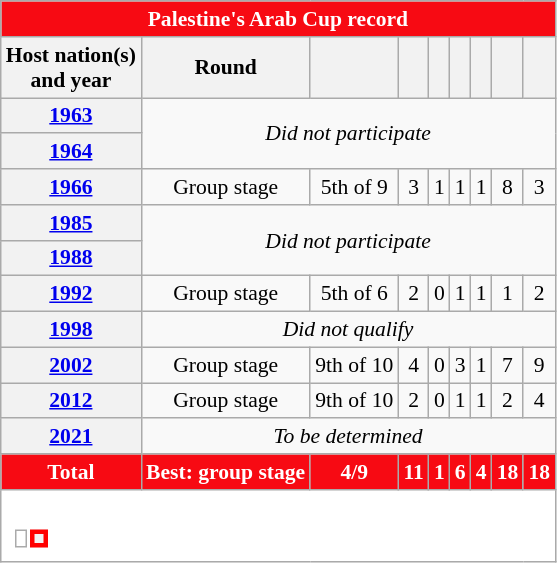<table class="wikitable" style="font-size:90%; text-align:center;">
<tr>
<th style="color:white; background:#F70A13;" colspan=9>Palestine's Arab Cup record</th>
</tr>
<tr>
<th scope="col">Host nation(s)<br>and year</th>
<th scope="col">Round</th>
<th scope="col"></th>
<th scope="col"></th>
<th scope="col"></th>
<th scope="col"></th>
<th scope="col"></th>
<th scope="col"></th>
<th scope="col"></th>
</tr>
<tr>
<th scope="row"> <a href='#'>1963</a></th>
<td colspan="8" rowspan="2"><em>Did not participate</em></td>
</tr>
<tr>
<th> <a href='#'>1964</a></th>
</tr>
<tr>
<th scope="row"> <a href='#'>1966</a></th>
<td>Group stage</td>
<td>5th of 9</td>
<td>3</td>
<td>1</td>
<td>1</td>
<td>1</td>
<td>8</td>
<td>3</td>
</tr>
<tr>
<th scope="row"> <a href='#'>1985</a></th>
<td colspan="8" rowspan="2"><em>Did not participate</em></td>
</tr>
<tr>
<th scope="row"> <a href='#'>1988</a></th>
</tr>
<tr>
<th scope="row"> <a href='#'>1992</a></th>
<td>Group stage</td>
<td>5th of 6</td>
<td>2</td>
<td>0</td>
<td>1</td>
<td>1</td>
<td>1</td>
<td>2</td>
</tr>
<tr>
<th scope="row"> <a href='#'>1998</a></th>
<td colspan="8"><em>Did not qualify</em></td>
</tr>
<tr>
<th scope="row"> <a href='#'>2002</a></th>
<td>Group stage</td>
<td>9th of 10</td>
<td>4</td>
<td>0</td>
<td>3</td>
<td>1</td>
<td>7</td>
<td>9</td>
</tr>
<tr>
<th scope="row"> <a href='#'>2012</a></th>
<td>Group stage</td>
<td>9th of 10</td>
<td>2</td>
<td>0</td>
<td>1</td>
<td>1</td>
<td>2</td>
<td>4</td>
</tr>
<tr>
<th scope="row"> <a href='#'>2021</a></th>
<td colspan="8"><em>To be determined</em></td>
</tr>
<tr>
<th style="color:white; background:#F70A13;">Total</th>
<th style="color:white; background:#F70A13;">Best: group stage</th>
<th style="color:white; background:#F70A13;">4/9</th>
<th style="color:white; background:#F70A13;">11</th>
<th style="color:white; background:#F70A13;">1</th>
<th style="color:white; background:#F70A13;">6</th>
<th style="color:white; background:#F70A13;">4</th>
<th style="color:white; background:#F70A13;">18</th>
<th style="color:white; background:#F70A13;">18</th>
</tr>
<tr>
<td colspan="9" style="background:white;padding:.5em"><br><table>
<tr>
<td></td>
<th style="border: 3px solid red" scope="row"></th>
</tr>
</table>
</td>
</tr>
</table>
